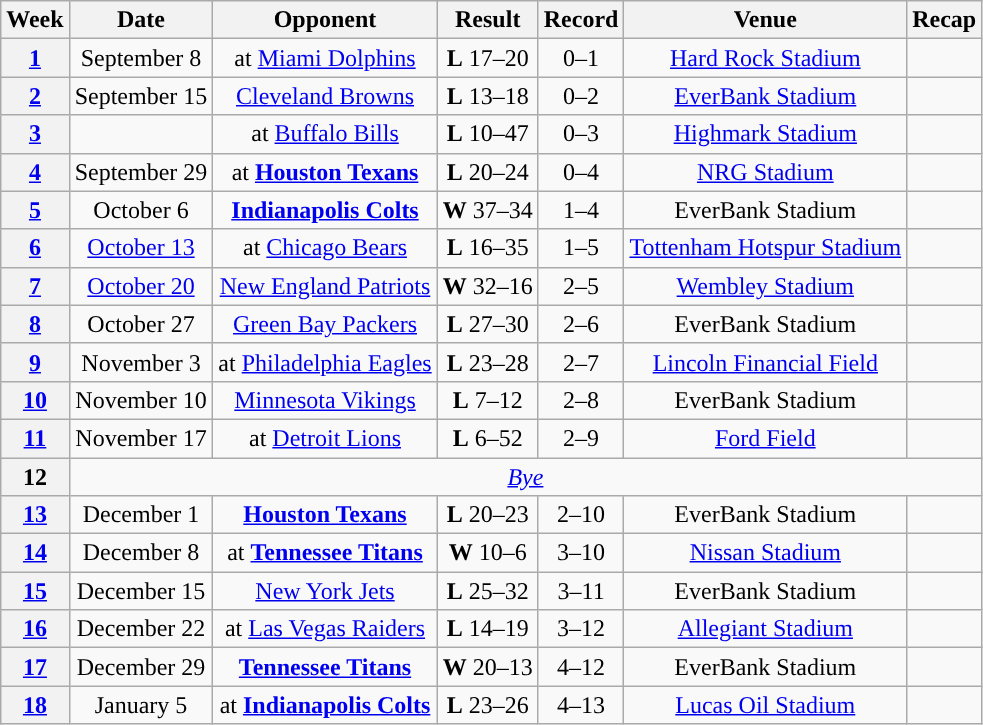<table class="wikitable" style="text-align:center">
<tr>
<th>Week</th>
<th>Date</th>
<th>Opponent</th>
<th>Result</th>
<th>Record</th>
<th>Venue</th>
<th>Recap</th>
</tr>
<tr>
<th><a href='#'>1</a></th>
<td>September 8</td>
<td>at <a href='#'>Miami Dolphins</a></td>
<td><strong>L</strong> 17–20</td>
<td>0–1</td>
<td><a href='#'>Hard Rock Stadium</a></td>
<td></td>
</tr>
<tr>
<th><a href='#'>2</a></th>
<td>September 15</td>
<td><a href='#'>Cleveland Browns</a></td>
<td><strong>L</strong> 13–18</td>
<td>0–2</td>
<td><a href='#'>EverBank Stadium</a></td>
<td></td>
</tr>
<tr>
<th><a href='#'>3</a></th>
<td></td>
<td>at <a href='#'>Buffalo Bills</a></td>
<td><strong>L</strong> 10–47</td>
<td>0–3</td>
<td><a href='#'>Highmark Stadium</a></td>
<td></td>
</tr>
<tr>
<th><a href='#'>4</a></th>
<td>September 29</td>
<td>at <strong><a href='#'>Houston Texans</a></strong></td>
<td><strong>L</strong> 20–24</td>
<td>0–4</td>
<td><a href='#'>NRG Stadium</a></td>
<td></td>
</tr>
<tr>
<th><a href='#'>5</a></th>
<td>October 6</td>
<td><strong><a href='#'>Indianapolis Colts</a></strong></td>
<td><strong>W</strong> 37–34</td>
<td>1–4</td>
<td>EverBank Stadium</td>
<td></td>
</tr>
<tr>
<th><a href='#'>6</a></th>
<td><a href='#'>October 13</a></td>
<td>at <a href='#'>Chicago Bears</a></td>
<td><strong>L</strong> 16–35</td>
<td>1–5</td>
<td> <a href='#'>Tottenham Hotspur Stadium</a> </td>
<td></td>
</tr>
<tr>
<th><a href='#'>7</a></th>
<td><a href='#'>October 20</a></td>
<td><a href='#'>New England Patriots</a></td>
<td><strong>W</strong> 32–16</td>
<td>2–5</td>
<td> <a href='#'>Wembley Stadium</a> </td>
<td></td>
</tr>
<tr>
<th><a href='#'>8</a></th>
<td>October 27</td>
<td><a href='#'>Green Bay Packers</a></td>
<td><strong>L</strong> 27–30</td>
<td>2–6</td>
<td>EverBank Stadium</td>
<td></td>
</tr>
<tr>
<th><a href='#'>9</a></th>
<td>November 3</td>
<td>at <a href='#'>Philadelphia Eagles</a></td>
<td><strong>L</strong> 23–28</td>
<td>2–7</td>
<td><a href='#'>Lincoln Financial Field</a></td>
<td></td>
</tr>
<tr>
<th><a href='#'>10</a></th>
<td>November 10</td>
<td><a href='#'>Minnesota Vikings</a></td>
<td><strong>L</strong> 7–12</td>
<td>2–8</td>
<td>EverBank Stadium</td>
<td></td>
</tr>
<tr>
<th><a href='#'>11</a></th>
<td>November 17</td>
<td>at <a href='#'>Detroit Lions</a></td>
<td><strong>L</strong> 6–52</td>
<td>2–9</td>
<td><a href='#'>Ford Field</a></td>
<td></td>
</tr>
<tr>
<th>12</th>
<td colspan="6"><em><a href='#'>Bye</a></em></td>
</tr>
<tr>
<th><a href='#'>13</a></th>
<td>December 1</td>
<td><strong><a href='#'>Houston Texans</a></strong></td>
<td><strong>L</strong> 20–23</td>
<td>2–10</td>
<td>EverBank Stadium</td>
<td></td>
</tr>
<tr>
<th><a href='#'>14</a></th>
<td>December 8</td>
<td>at <strong><a href='#'>Tennessee Titans</a></strong></td>
<td><strong>W</strong> 10–6</td>
<td>3–10</td>
<td><a href='#'>Nissan Stadium</a></td>
<td></td>
</tr>
<tr>
<th><a href='#'>15</a></th>
<td>December 15</td>
<td><a href='#'>New York Jets</a></td>
<td><strong>L</strong> 25–32</td>
<td>3–11</td>
<td>EverBank Stadium</td>
<td></td>
</tr>
<tr>
<th><a href='#'>16</a></th>
<td>December 22</td>
<td>at <a href='#'>Las Vegas Raiders</a></td>
<td><strong>L</strong> 14–19</td>
<td>3–12</td>
<td><a href='#'>Allegiant Stadium</a></td>
<td></td>
</tr>
<tr>
<th><a href='#'>17</a></th>
<td>December 29</td>
<td><strong><a href='#'>Tennessee Titans</a></strong></td>
<td><strong>W</strong> 20–13</td>
<td>4–12</td>
<td>EverBank Stadium</td>
<td></td>
</tr>
<tr>
<th><a href='#'>18</a></th>
<td>January 5</td>
<td>at <strong><a href='#'>Indianapolis Colts</a></strong></td>
<td><strong>L</strong> 23–26 </td>
<td>4–13</td>
<td><a href='#'>Lucas Oil Stadium</a></td>
<td></td>
</tr>
</table>
